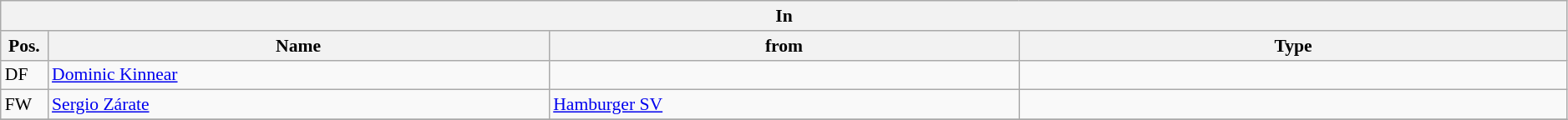<table class="wikitable" style="font-size:90%;width:99%;">
<tr>
<th colspan="4">In</th>
</tr>
<tr>
<th width=3%>Pos.</th>
<th width=32%>Name</th>
<th width=30%>from</th>
<th width=35%>Type</th>
</tr>
<tr>
<td>DF</td>
<td><a href='#'>Dominic Kinnear</a></td>
<td></td>
<td></td>
</tr>
<tr>
<td>FW</td>
<td><a href='#'>Sergio Zárate</a></td>
<td><a href='#'>Hamburger SV</a></td>
<td></td>
</tr>
<tr>
</tr>
</table>
